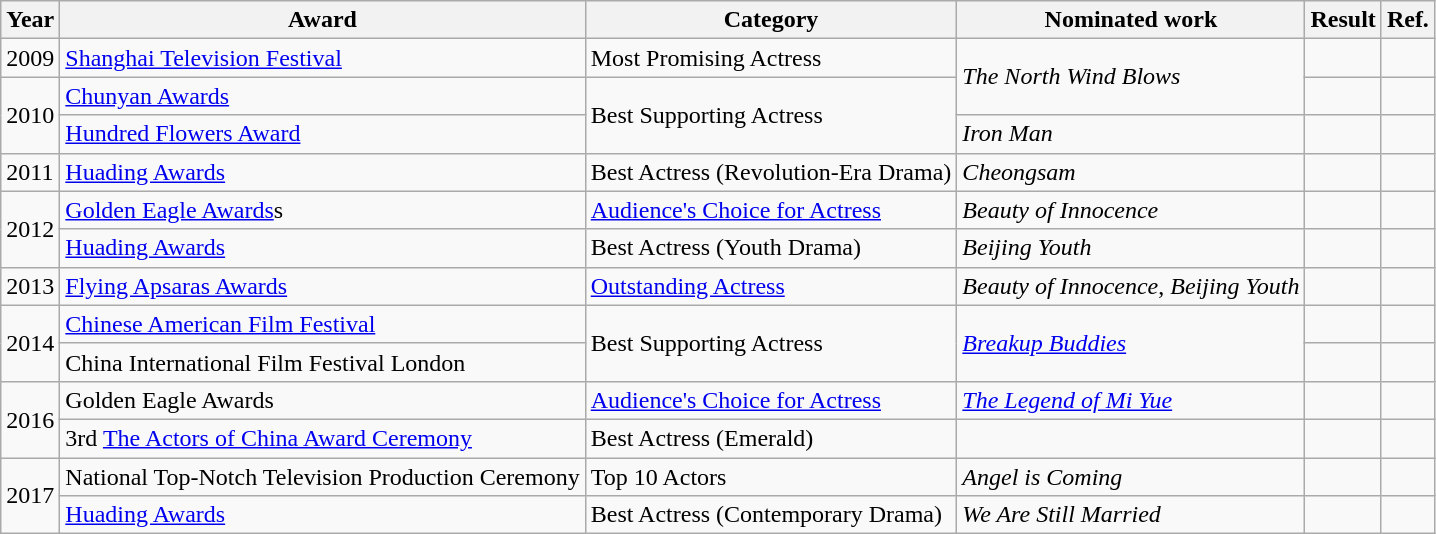<table class="wikitable">
<tr>
<th>Year</th>
<th>Award</th>
<th>Category</th>
<th>Nominated work</th>
<th>Result</th>
<th>Ref.</th>
</tr>
<tr>
<td>2009</td>
<td><a href='#'>Shanghai Television Festival</a></td>
<td>Most Promising Actress</td>
<td rowspan=2><em>The North Wind Blows</em></td>
<td></td>
<td></td>
</tr>
<tr>
<td rowspan=2>2010</td>
<td><a href='#'>Chunyan Awards</a></td>
<td rowspan=2>Best Supporting Actress</td>
<td></td>
<td></td>
</tr>
<tr>
<td><a href='#'>Hundred Flowers Award</a></td>
<td><em>Iron Man</em></td>
<td></td>
<td></td>
</tr>
<tr>
<td>2011</td>
<td><a href='#'>Huading Awards</a></td>
<td>Best Actress (Revolution-Era Drama)</td>
<td><em>Cheongsam</em></td>
<td></td>
<td></td>
</tr>
<tr>
<td rowspan=2>2012</td>
<td><a href='#'>Golden Eagle Awards</a>s</td>
<td><a href='#'>Audience's Choice for Actress</a></td>
<td><em>Beauty of Innocence</em></td>
<td></td>
<td></td>
</tr>
<tr>
<td><a href='#'>Huading Awards</a></td>
<td>Best Actress (Youth Drama)</td>
<td><em>Beijing Youth</em></td>
<td></td>
<td></td>
</tr>
<tr>
<td rowspan=1>2013</td>
<td><a href='#'>Flying Apsaras Awards</a></td>
<td><a href='#'>Outstanding Actress</a></td>
<td><em>Beauty of Innocence</em>, <em>Beijing Youth</em></td>
<td></td>
<td></td>
</tr>
<tr>
<td rowspan=2>2014</td>
<td><a href='#'>Chinese American Film Festival</a></td>
<td rowspan=2>Best Supporting Actress</td>
<td rowspan=2><em><a href='#'>Breakup Buddies</a></em></td>
<td></td>
<td></td>
</tr>
<tr>
<td>China International Film Festival London</td>
<td></td>
<td></td>
</tr>
<tr>
<td rowspan=2>2016</td>
<td>Golden Eagle Awards</td>
<td><a href='#'>Audience's Choice for Actress</a></td>
<td rowspan=1><em><a href='#'>The Legend of Mi Yue</a></em></td>
<td></td>
<td></td>
</tr>
<tr>
<td>3rd <a href='#'>The Actors of China Award Ceremony</a></td>
<td>Best Actress (Emerald)</td>
<td></td>
<td></td>
<td></td>
</tr>
<tr>
<td rowspan=2>2017</td>
<td>National Top-Notch Television Production Ceremony</td>
<td>Top 10 Actors</td>
<td><em>Angel is Coming</em></td>
<td></td>
<td></td>
</tr>
<tr>
<td><a href='#'>Huading Awards</a></td>
<td>Best Actress (Contemporary Drama)</td>
<td><em>We Are Still Married</em></td>
<td></td>
<td></td>
</tr>
</table>
